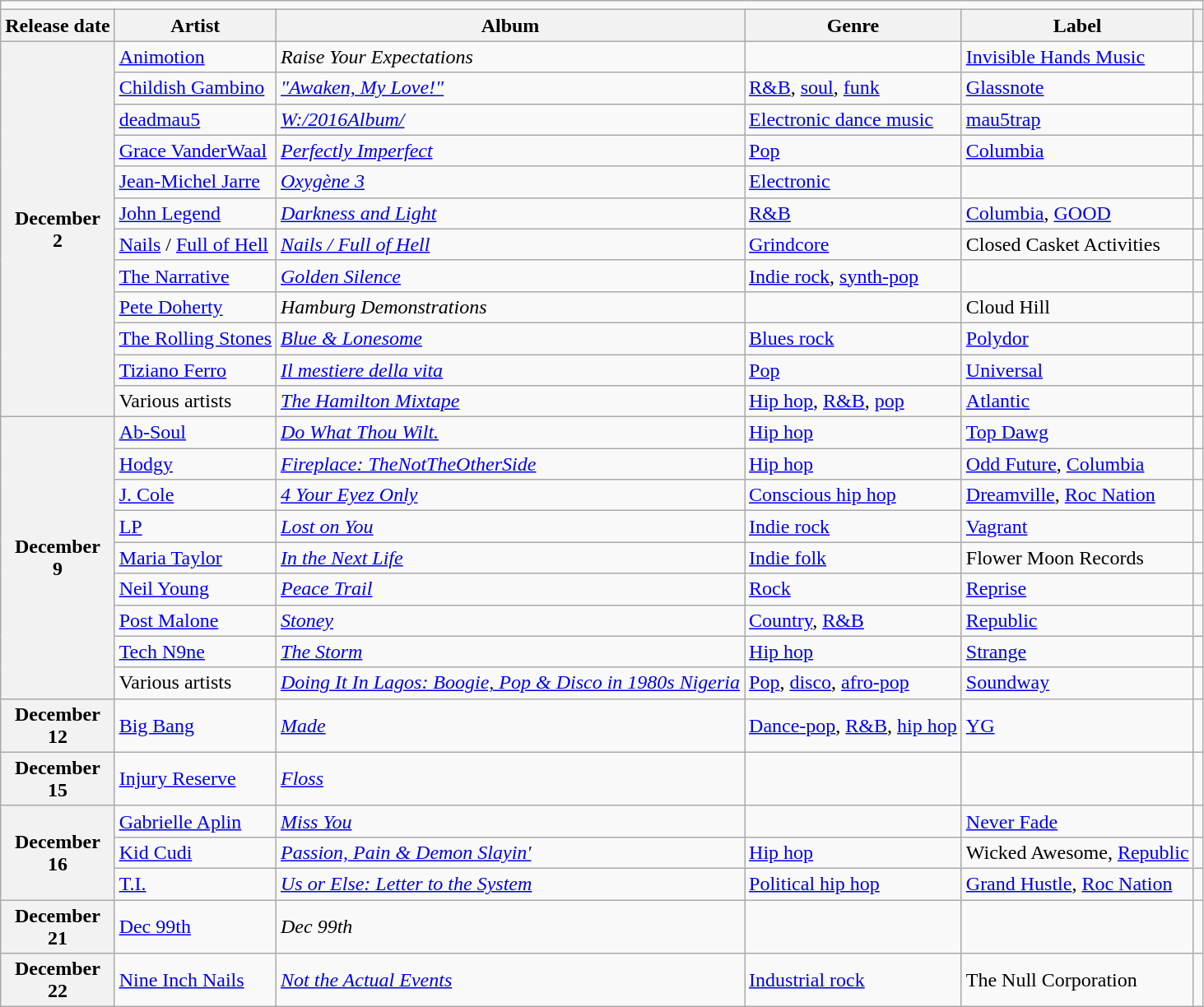<table class="wikitable plainrowheaders">
<tr>
<td colspan="6" style="text-align:center;"></td>
</tr>
<tr>
<th scope="col">Release date</th>
<th scope="col">Artist</th>
<th scope="col">Album</th>
<th scope="col">Genre</th>
<th scope="col">Label</th>
<th scope="col"></th>
</tr>
<tr>
<th scope="row" rowspan="12" style="text-align:center;">December<br>2</th>
<td><a href='#'>Animotion</a></td>
<td><em>Raise Your Expectations</em></td>
<td></td>
<td><a href='#'>Invisible Hands Music</a></td>
<td></td>
</tr>
<tr>
<td><a href='#'>Childish Gambino</a></td>
<td><em><a href='#'>"Awaken, My Love!"</a></em></td>
<td><a href='#'>R&B</a>, <a href='#'>soul</a>, <a href='#'>funk</a></td>
<td><a href='#'>Glassnote</a></td>
<td></td>
</tr>
<tr>
<td><a href='#'>deadmau5</a></td>
<td><em><a href='#'>W:/2016Album/</a></em></td>
<td><a href='#'>Electronic dance music</a></td>
<td><a href='#'>mau5trap</a></td>
<td></td>
</tr>
<tr>
<td><a href='#'>Grace VanderWaal</a></td>
<td><em><a href='#'>Perfectly Imperfect</a></em></td>
<td><a href='#'>Pop</a></td>
<td><a href='#'>Columbia</a></td>
<td></td>
</tr>
<tr>
<td><a href='#'>Jean-Michel Jarre</a></td>
<td><em><a href='#'>Oxygène 3</a></em></td>
<td><a href='#'>Electronic</a></td>
<td></td>
<td></td>
</tr>
<tr>
<td><a href='#'>John Legend</a></td>
<td><em><a href='#'>Darkness and Light</a></em></td>
<td><a href='#'>R&B</a></td>
<td><a href='#'>Columbia</a>, <a href='#'>GOOD</a></td>
<td></td>
</tr>
<tr>
<td><a href='#'>Nails</a> / <a href='#'>Full of Hell</a></td>
<td><em><a href='#'>Nails / Full of Hell</a></em></td>
<td><a href='#'>Grindcore</a></td>
<td>Closed Casket Activities</td>
<td></td>
</tr>
<tr>
<td><a href='#'>The Narrative</a></td>
<td><em><a href='#'>Golden Silence</a></em></td>
<td><a href='#'>Indie rock</a>, <a href='#'>synth-pop</a></td>
<td></td>
<td></td>
</tr>
<tr>
<td><a href='#'>Pete Doherty</a></td>
<td><em>Hamburg Demonstrations</em></td>
<td></td>
<td>Cloud Hill</td>
<td></td>
</tr>
<tr>
<td><a href='#'>The Rolling Stones</a></td>
<td><em><a href='#'>Blue & Lonesome</a></em></td>
<td><a href='#'>Blues rock</a></td>
<td><a href='#'>Polydor</a></td>
<td></td>
</tr>
<tr>
<td><a href='#'>Tiziano Ferro</a></td>
<td><em><a href='#'>Il mestiere della vita</a></em></td>
<td><a href='#'>Pop</a></td>
<td><a href='#'>Universal</a></td>
<td></td>
</tr>
<tr>
<td>Various artists</td>
<td><em><a href='#'>The Hamilton Mixtape</a></em></td>
<td><a href='#'>Hip hop</a>, <a href='#'>R&B</a>, <a href='#'>pop</a></td>
<td><a href='#'>Atlantic</a></td>
<td></td>
</tr>
<tr>
<th scope="row" rowspan="9" style="text-align:center;">December<br>9</th>
<td><a href='#'>Ab-Soul</a></td>
<td><em><a href='#'>Do What Thou Wilt.</a></em></td>
<td><a href='#'>Hip hop</a></td>
<td><a href='#'>Top Dawg</a></td>
<td></td>
</tr>
<tr>
<td><a href='#'>Hodgy</a></td>
<td><em><a href='#'>Fireplace: TheNotTheOtherSide</a></em></td>
<td><a href='#'>Hip hop</a></td>
<td><a href='#'>Odd Future</a>, <a href='#'>Columbia</a></td>
<td></td>
</tr>
<tr>
<td><a href='#'>J. Cole</a></td>
<td><em><a href='#'>4 Your Eyez Only</a></em></td>
<td><a href='#'>Conscious hip hop</a></td>
<td><a href='#'>Dreamville</a>, <a href='#'>Roc Nation</a></td>
<td></td>
</tr>
<tr>
<td><a href='#'>LP</a></td>
<td><em><a href='#'>Lost on You</a></em></td>
<td><a href='#'>Indie rock</a></td>
<td><a href='#'>Vagrant</a></td>
<td></td>
</tr>
<tr>
<td><a href='#'>Maria Taylor</a></td>
<td><em><a href='#'>In the Next Life</a></em></td>
<td><a href='#'>Indie folk</a></td>
<td>Flower Moon Records</td>
<td></td>
</tr>
<tr>
<td><a href='#'>Neil Young</a></td>
<td><em><a href='#'>Peace Trail</a></em></td>
<td><a href='#'>Rock</a></td>
<td><a href='#'>Reprise</a></td>
<td></td>
</tr>
<tr>
<td><a href='#'>Post Malone</a></td>
<td><em><a href='#'>Stoney</a></em></td>
<td><a href='#'>Country</a>, <a href='#'>R&B</a></td>
<td><a href='#'>Republic</a></td>
<td></td>
</tr>
<tr>
<td><a href='#'>Tech N9ne</a></td>
<td><em><a href='#'>The Storm</a></em></td>
<td><a href='#'>Hip hop</a></td>
<td><a href='#'>Strange</a></td>
<td></td>
</tr>
<tr>
<td>Various artists</td>
<td><em><a href='#'>Doing It In Lagos: Boogie, Pop & Disco in 1980s Nigeria</a></em></td>
<td><a href='#'>Pop</a>, <a href='#'>disco</a>, <a href='#'>afro-pop</a></td>
<td><a href='#'>Soundway</a></td>
<td></td>
</tr>
<tr>
<th scope="row" style="text-align:center;">December <br>12</th>
<td><a href='#'>Big Bang</a></td>
<td><em><a href='#'>Made</a></em></td>
<td><a href='#'>Dance-pop</a>, <a href='#'>R&B</a>, <a href='#'>hip hop</a></td>
<td><a href='#'>YG</a></td>
<td></td>
</tr>
<tr>
<th scope="row" style="text-align:center;">December<br>15</th>
<td><a href='#'>Injury Reserve</a></td>
<td><em><a href='#'>Floss</a></em></td>
<td></td>
<td></td>
<td></td>
</tr>
<tr>
<th scope="row" rowspan="3" style="text-align:center;">December<br>16</th>
<td><a href='#'>Gabrielle Aplin</a></td>
<td><em><a href='#'>Miss You</a></em></td>
<td></td>
<td><a href='#'>Never Fade</a></td>
<td></td>
</tr>
<tr>
<td><a href='#'>Kid Cudi</a></td>
<td><em><a href='#'>Passion, Pain & Demon Slayin'</a></em></td>
<td><a href='#'>Hip hop</a></td>
<td>Wicked Awesome, <a href='#'>Republic</a></td>
<td></td>
</tr>
<tr>
<td><a href='#'>T.I.</a></td>
<td><em><a href='#'>Us or Else: Letter to the System</a></em></td>
<td><a href='#'>Political hip hop</a></td>
<td><a href='#'>Grand Hustle</a>, <a href='#'>Roc Nation</a></td>
<td></td>
</tr>
<tr>
<th scope="row" style="text-align:center;">December <br>21</th>
<td><a href='#'>Dec 99th</a></td>
<td><em>Dec 99th</em></td>
<td></td>
<td></td>
<td></td>
</tr>
<tr>
<th scope="row" style="text-align:center;">December <br>22</th>
<td><a href='#'>Nine Inch Nails</a></td>
<td><em><a href='#'>Not the Actual Events</a></em></td>
<td><a href='#'>Industrial rock</a></td>
<td>The Null Corporation</td>
<td></td>
</tr>
</table>
